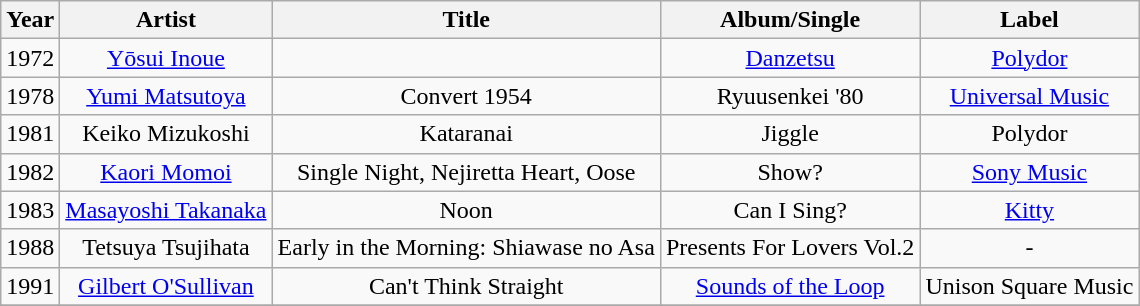<table class="wikitable plainrowheaders" style="text-align:center;">
<tr>
<th scope="col">Year</th>
<th scope="col">Artist</th>
<th scope="col">Title</th>
<th scope="col">Album/Single</th>
<th scope="col">Label</th>
</tr>
<tr>
<td>1972</td>
<td><a href='#'>Yōsui Inoue</a></td>
<td></td>
<td><a href='#'>Danzetsu</a></td>
<td><a href='#'>Polydor</a></td>
</tr>
<tr>
<td>1978</td>
<td><a href='#'>Yumi Matsutoya</a></td>
<td>Convert 1954</td>
<td>Ryuusenkei '80</td>
<td><a href='#'>Universal Music</a></td>
</tr>
<tr>
<td>1981</td>
<td>Keiko Mizukoshi</td>
<td>Kataranai</td>
<td>Jiggle</td>
<td>Polydor</td>
</tr>
<tr>
<td>1982</td>
<td><a href='#'>Kaori Momoi</a></td>
<td>Single Night, Nejiretta Heart, Oose</td>
<td>Show?</td>
<td><a href='#'>Sony Music</a></td>
</tr>
<tr>
<td>1983</td>
<td><a href='#'>Masayoshi Takanaka</a></td>
<td>Noon</td>
<td>Can I Sing?</td>
<td><a href='#'>Kitty</a></td>
</tr>
<tr>
<td>1988</td>
<td>Tetsuya Tsujihata</td>
<td>Early in the Morning: Shiawase no Asa</td>
<td>Presents For Lovers Vol.2</td>
<td>-</td>
</tr>
<tr>
<td>1991</td>
<td><a href='#'>Gilbert O'Sullivan</a></td>
<td>Can't Think Straight</td>
<td><a href='#'>Sounds of the Loop</a></td>
<td>Unison Square Music</td>
</tr>
<tr>
</tr>
</table>
